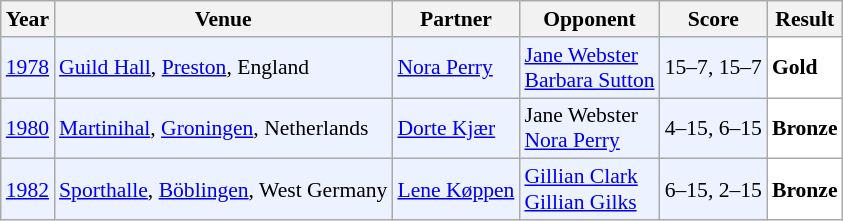<table class="sortable wikitable" style="font-size: 90%;">
<tr>
<th>Year</th>
<th>Venue</th>
<th>Partner</th>
<th>Opponent</th>
<th>Score</th>
<th>Result</th>
</tr>
<tr style="background:#ECF2FF">
<td align="center"><a href='#'>1978</a></td>
<td align="left"><a href='#'>Guild Hall</a>, <a href='#'>Preston</a>, England</td>
<td align="left"> <a href='#'>Nora Perry</a></td>
<td align="left"> <a href='#'>Jane Webster</a><br> <a href='#'>Barbara Sutton</a></td>
<td align="left">15–7, 15–7</td>
<td style="text-align:left; background:white"> <strong>Gold</strong></td>
</tr>
<tr style="background:#ECF2FF">
<td align="center"><a href='#'>1980</a></td>
<td align="left"><a href='#'>Martinihal</a>, <a href='#'>Groningen</a>, Netherlands</td>
<td align="left"> <a href='#'>Dorte Kjær</a></td>
<td align="left"> Jane Webster<br> <a href='#'>Nora Perry</a></td>
<td align="left">4–15, 6–15</td>
<td style="text-align:left; background: white"> <strong>Bronze</strong></td>
</tr>
<tr style="background:#ECF2FF">
<td align="center"><a href='#'>1982</a></td>
<td align="left"><a href='#'>Sporthalle</a>, <a href='#'>Böblingen</a>, West Germany</td>
<td align="left"> <a href='#'>Lene Køppen</a></td>
<td align="left"> <a href='#'>Gillian Clark</a><br> <a href='#'>Gillian Gilks</a></td>
<td align="left">6–15, 2–15</td>
<td style="text-align:left; background:white"> <strong>Bronze</strong></td>
</tr>
</table>
